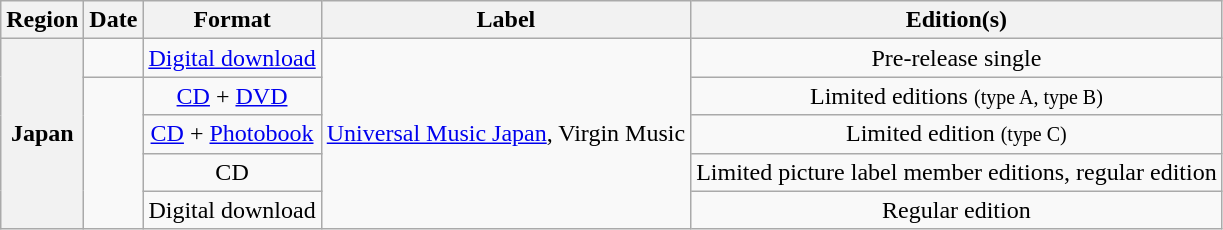<table class="wikitable plainrowheaders sortable" style="text-align:center;">
<tr>
<th scope="col">Region</th>
<th scope="col">Date</th>
<th scope="col">Format</th>
<th scope="col">Label</th>
<th scope="col">Edition(s)</th>
</tr>
<tr>
<th scope="row" rowspan="5">Japan</th>
<td rowspan="1"></td>
<td rowspan="1"><a href='#'>Digital download</a></td>
<td rowspan="5"><a href='#'>Universal Music Japan</a>, Virgin Music</td>
<td rowspan="1">Pre-release single</td>
</tr>
<tr>
<td rowspan="4"></td>
<td rowspan="1"><a href='#'>CD</a> + <a href='#'>DVD</a></td>
<td rowspan="1">Limited editions <small>(type A, type B)</small></td>
</tr>
<tr>
<td rowspan="1"><a href='#'>CD</a> + <a href='#'>Photobook</a></td>
<td rowspan="1">Limited edition <small>(type C)</small></td>
</tr>
<tr>
<td>CD</td>
<td>Limited picture label member editions, regular edition</td>
</tr>
<tr>
<td>Digital download</td>
<td>Regular edition</td>
</tr>
</table>
